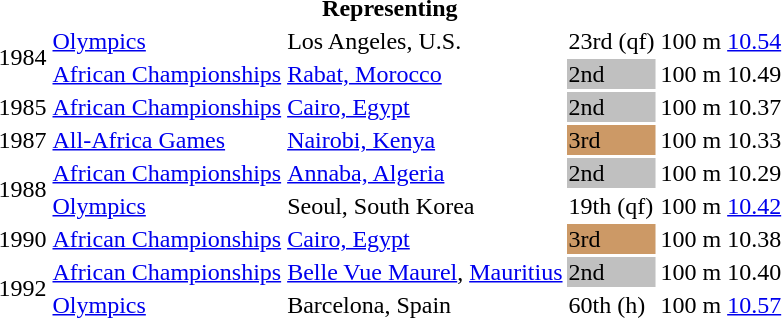<table>
<tr>
<th colspan="6">Representing </th>
</tr>
<tr>
<td rowspan=2>1984</td>
<td><a href='#'>Olympics</a></td>
<td>Los Angeles, U.S.</td>
<td>23rd (qf)</td>
<td>100 m</td>
<td><a href='#'>10.54</a></td>
</tr>
<tr>
<td><a href='#'>African Championships</a></td>
<td><a href='#'>Rabat, Morocco</a></td>
<td bgcolor=silver>2nd</td>
<td>100 m</td>
<td>10.49</td>
</tr>
<tr>
<td>1985</td>
<td><a href='#'>African Championships</a></td>
<td><a href='#'>Cairo, Egypt</a></td>
<td bgcolor=silver>2nd</td>
<td>100 m</td>
<td>10.37</td>
</tr>
<tr>
<td>1987</td>
<td><a href='#'>All-Africa Games</a></td>
<td><a href='#'>Nairobi, Kenya</a></td>
<td bgcolor=cc9966>3rd</td>
<td>100 m</td>
<td>10.33</td>
</tr>
<tr>
<td rowspan=2>1988</td>
<td><a href='#'>African Championships</a></td>
<td><a href='#'>Annaba, Algeria</a></td>
<td bgcolor=silver>2nd</td>
<td>100 m</td>
<td>10.29</td>
</tr>
<tr>
<td><a href='#'>Olympics</a></td>
<td>Seoul, South Korea</td>
<td>19th (qf)</td>
<td>100 m</td>
<td><a href='#'>10.42</a></td>
</tr>
<tr>
<td>1990</td>
<td><a href='#'>African Championships</a></td>
<td><a href='#'>Cairo, Egypt</a></td>
<td bgcolor=cc9966>3rd</td>
<td>100 m</td>
<td>10.38</td>
</tr>
<tr>
<td rowspan=2>1992</td>
<td><a href='#'>African Championships</a></td>
<td><a href='#'>Belle Vue Maurel</a>, <a href='#'>Mauritius</a></td>
<td bgcolor=silver>2nd</td>
<td>100 m</td>
<td>10.40</td>
</tr>
<tr>
<td><a href='#'>Olympics</a></td>
<td>Barcelona, Spain</td>
<td>60th (h)</td>
<td>100 m</td>
<td><a href='#'>10.57</a></td>
</tr>
<tr>
</tr>
</table>
